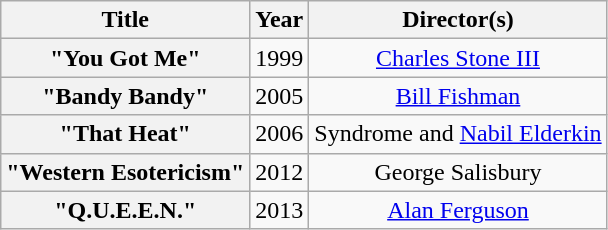<table class="wikitable plainrowheaders" style="text-align:center;">
<tr>
<th scope="col">Title</th>
<th scope="col">Year</th>
<th scope="col">Director(s)</th>
</tr>
<tr>
<th scope="row">"You Got Me" <br> </th>
<td>1999</td>
<td><a href='#'>Charles Stone III</a></td>
</tr>
<tr>
<th scope="row">"Bandy Bandy" <br> </th>
<td>2005</td>
<td><a href='#'>Bill Fishman</a></td>
</tr>
<tr>
<th scope="row">"That Heat" <br> </th>
<td>2006</td>
<td>Syndrome and <a href='#'>Nabil Elderkin</a></td>
</tr>
<tr>
<th scope="row">"Western Esotericism" <br> </th>
<td>2012</td>
<td>George Salisbury</td>
</tr>
<tr>
<th scope="row">"Q.U.E.E.N." <br> </th>
<td>2013</td>
<td><a href='#'>Alan Ferguson</a></td>
</tr>
</table>
